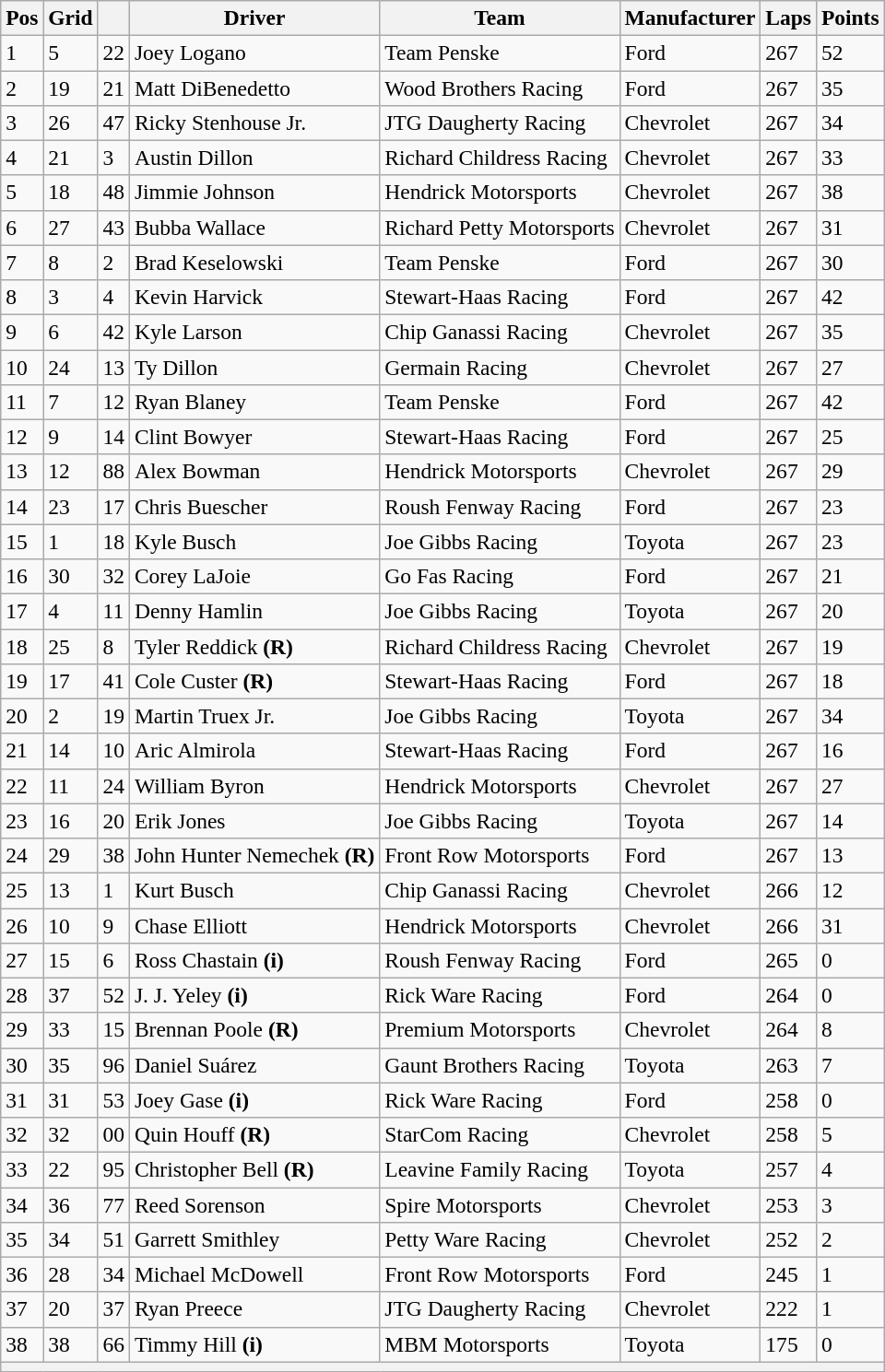<table class="wikitable" style="font-size:98%">
<tr>
<th>Pos</th>
<th>Grid</th>
<th></th>
<th>Driver</th>
<th>Team</th>
<th>Manufacturer</th>
<th>Laps</th>
<th>Points</th>
</tr>
<tr>
<td>1</td>
<td>5</td>
<td>22</td>
<td>Joey Logano</td>
<td>Team Penske</td>
<td>Ford</td>
<td>267</td>
<td>52</td>
</tr>
<tr>
<td>2</td>
<td>19</td>
<td>21</td>
<td>Matt DiBenedetto</td>
<td>Wood Brothers Racing</td>
<td>Ford</td>
<td>267</td>
<td>35</td>
</tr>
<tr>
<td>3</td>
<td>26</td>
<td>47</td>
<td>Ricky Stenhouse Jr.</td>
<td>JTG Daugherty Racing</td>
<td>Chevrolet</td>
<td>267</td>
<td>34</td>
</tr>
<tr>
<td>4</td>
<td>21</td>
<td>3</td>
<td>Austin Dillon</td>
<td>Richard Childress Racing</td>
<td>Chevrolet</td>
<td>267</td>
<td>33</td>
</tr>
<tr>
<td>5</td>
<td>18</td>
<td>48</td>
<td>Jimmie Johnson</td>
<td>Hendrick Motorsports</td>
<td>Chevrolet</td>
<td>267</td>
<td>38</td>
</tr>
<tr>
<td>6</td>
<td>27</td>
<td>43</td>
<td>Bubba Wallace</td>
<td>Richard Petty Motorsports</td>
<td>Chevrolet</td>
<td>267</td>
<td>31</td>
</tr>
<tr>
<td>7</td>
<td>8</td>
<td>2</td>
<td>Brad Keselowski</td>
<td>Team Penske</td>
<td>Ford</td>
<td>267</td>
<td>30</td>
</tr>
<tr>
<td>8</td>
<td>3</td>
<td>4</td>
<td>Kevin Harvick</td>
<td>Stewart-Haas Racing</td>
<td>Ford</td>
<td>267</td>
<td>42</td>
</tr>
<tr>
<td>9</td>
<td>6</td>
<td>42</td>
<td>Kyle Larson</td>
<td>Chip Ganassi Racing</td>
<td>Chevrolet</td>
<td>267</td>
<td>35</td>
</tr>
<tr>
<td>10</td>
<td>24</td>
<td>13</td>
<td>Ty Dillon</td>
<td>Germain Racing</td>
<td>Chevrolet</td>
<td>267</td>
<td>27</td>
</tr>
<tr>
<td>11</td>
<td>7</td>
<td>12</td>
<td>Ryan Blaney</td>
<td>Team Penske</td>
<td>Ford</td>
<td>267</td>
<td>42</td>
</tr>
<tr>
<td>12</td>
<td>9</td>
<td>14</td>
<td>Clint Bowyer</td>
<td>Stewart-Haas Racing</td>
<td>Ford</td>
<td>267</td>
<td>25</td>
</tr>
<tr>
<td>13</td>
<td>12</td>
<td>88</td>
<td>Alex Bowman</td>
<td>Hendrick Motorsports</td>
<td>Chevrolet</td>
<td>267</td>
<td>29</td>
</tr>
<tr>
<td>14</td>
<td>23</td>
<td>17</td>
<td>Chris Buescher</td>
<td>Roush Fenway Racing</td>
<td>Ford</td>
<td>267</td>
<td>23</td>
</tr>
<tr>
<td>15</td>
<td>1</td>
<td>18</td>
<td>Kyle Busch</td>
<td>Joe Gibbs Racing</td>
<td>Toyota</td>
<td>267</td>
<td>23</td>
</tr>
<tr>
<td>16</td>
<td>30</td>
<td>32</td>
<td>Corey LaJoie</td>
<td>Go Fas Racing</td>
<td>Ford</td>
<td>267</td>
<td>21</td>
</tr>
<tr>
<td>17</td>
<td>4</td>
<td>11</td>
<td>Denny Hamlin</td>
<td>Joe Gibbs Racing</td>
<td>Toyota</td>
<td>267</td>
<td>20</td>
</tr>
<tr>
<td>18</td>
<td>25</td>
<td>8</td>
<td>Tyler Reddick <strong>(R)</strong></td>
<td>Richard Childress Racing</td>
<td>Chevrolet</td>
<td>267</td>
<td>19</td>
</tr>
<tr>
<td>19</td>
<td>17</td>
<td>41</td>
<td>Cole Custer <strong>(R)</strong></td>
<td>Stewart-Haas Racing</td>
<td>Ford</td>
<td>267</td>
<td>18</td>
</tr>
<tr>
<td>20</td>
<td>2</td>
<td>19</td>
<td>Martin Truex Jr.</td>
<td>Joe Gibbs Racing</td>
<td>Toyota</td>
<td>267</td>
<td>34</td>
</tr>
<tr>
<td>21</td>
<td>14</td>
<td>10</td>
<td>Aric Almirola</td>
<td>Stewart-Haas Racing</td>
<td>Ford</td>
<td>267</td>
<td>16</td>
</tr>
<tr>
<td>22</td>
<td>11</td>
<td>24</td>
<td>William Byron</td>
<td>Hendrick Motorsports</td>
<td>Chevrolet</td>
<td>267</td>
<td>27</td>
</tr>
<tr>
<td>23</td>
<td>16</td>
<td>20</td>
<td>Erik Jones</td>
<td>Joe Gibbs Racing</td>
<td>Toyota</td>
<td>267</td>
<td>14</td>
</tr>
<tr>
<td>24</td>
<td>29</td>
<td>38</td>
<td>John Hunter Nemechek <strong>(R)</strong></td>
<td>Front Row Motorsports</td>
<td>Ford</td>
<td>267</td>
<td>13</td>
</tr>
<tr>
<td>25</td>
<td>13</td>
<td>1</td>
<td>Kurt Busch</td>
<td>Chip Ganassi Racing</td>
<td>Chevrolet</td>
<td>266</td>
<td>12</td>
</tr>
<tr>
<td>26</td>
<td>10</td>
<td>9</td>
<td>Chase Elliott</td>
<td>Hendrick Motorsports</td>
<td>Chevrolet</td>
<td>266</td>
<td>31</td>
</tr>
<tr>
<td>27</td>
<td>15</td>
<td>6</td>
<td>Ross Chastain <strong>(i)</strong></td>
<td>Roush Fenway Racing</td>
<td>Ford</td>
<td>265</td>
<td>0</td>
</tr>
<tr>
<td>28</td>
<td>37</td>
<td>52</td>
<td>J. J. Yeley <strong>(i)</strong></td>
<td>Rick Ware Racing</td>
<td>Ford</td>
<td>264</td>
<td>0</td>
</tr>
<tr>
<td>29</td>
<td>33</td>
<td>15</td>
<td>Brennan Poole <strong>(R)</strong></td>
<td>Premium Motorsports</td>
<td>Chevrolet</td>
<td>264</td>
<td>8</td>
</tr>
<tr>
<td>30</td>
<td>35</td>
<td>96</td>
<td>Daniel Suárez</td>
<td>Gaunt Brothers Racing</td>
<td>Toyota</td>
<td>263</td>
<td>7</td>
</tr>
<tr>
<td>31</td>
<td>31</td>
<td>53</td>
<td>Joey Gase <strong>(i)</strong></td>
<td>Rick Ware Racing</td>
<td>Ford</td>
<td>258</td>
<td>0</td>
</tr>
<tr>
<td>32</td>
<td>32</td>
<td>00</td>
<td>Quin Houff <strong>(R)</strong></td>
<td>StarCom Racing</td>
<td>Chevrolet</td>
<td>258</td>
<td>5</td>
</tr>
<tr>
<td>33</td>
<td>22</td>
<td>95</td>
<td>Christopher Bell <strong>(R)</strong></td>
<td>Leavine Family Racing</td>
<td>Toyota</td>
<td>257</td>
<td>4</td>
</tr>
<tr>
<td>34</td>
<td>36</td>
<td>77</td>
<td>Reed Sorenson</td>
<td>Spire Motorsports</td>
<td>Chevrolet</td>
<td>253</td>
<td>3</td>
</tr>
<tr>
<td>35</td>
<td>34</td>
<td>51</td>
<td>Garrett Smithley</td>
<td>Petty Ware Racing</td>
<td>Chevrolet</td>
<td>252</td>
<td>2</td>
</tr>
<tr>
<td>36</td>
<td>28</td>
<td>34</td>
<td>Michael McDowell</td>
<td>Front Row Motorsports</td>
<td>Ford</td>
<td>245</td>
<td>1</td>
</tr>
<tr>
<td>37</td>
<td>20</td>
<td>37</td>
<td>Ryan Preece</td>
<td>JTG Daugherty Racing</td>
<td>Chevrolet</td>
<td>222</td>
<td>1</td>
</tr>
<tr>
<td>38</td>
<td>38</td>
<td>66</td>
<td>Timmy Hill <strong>(i)</strong></td>
<td>MBM Motorsports</td>
<td>Toyota</td>
<td>175</td>
<td>0</td>
</tr>
<tr>
<th colspan="8"></th>
</tr>
</table>
